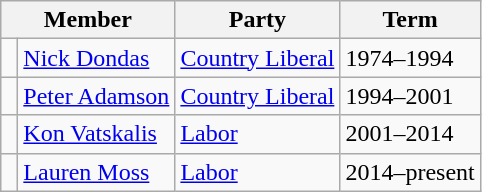<table class="wikitable">
<tr>
<th colspan="2">Member</th>
<th>Party</th>
<th>Term</th>
</tr>
<tr>
<td> </td>
<td><a href='#'>Nick Dondas</a></td>
<td><a href='#'>Country Liberal</a></td>
<td>1974–1994</td>
</tr>
<tr>
<td> </td>
<td><a href='#'>Peter Adamson</a></td>
<td><a href='#'>Country Liberal</a></td>
<td>1994–2001</td>
</tr>
<tr>
<td> </td>
<td><a href='#'>Kon Vatskalis</a></td>
<td><a href='#'>Labor</a></td>
<td>2001–2014</td>
</tr>
<tr>
<td> </td>
<td><a href='#'>Lauren Moss</a></td>
<td><a href='#'>Labor</a></td>
<td>2014–present</td>
</tr>
</table>
